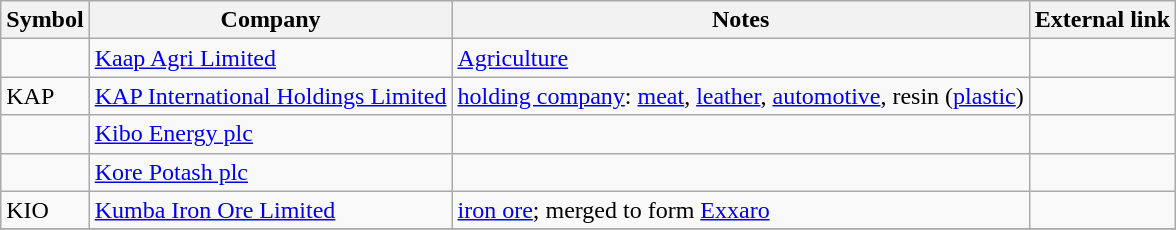<table class="wikitable sortable">
<tr>
<th>Symbol</th>
<th>Company</th>
<th>Notes</th>
<th>External link</th>
</tr>
<tr>
<td></td>
<td><a href='#'>Kaap Agri Limited</a></td>
<td><a href='#'>Agriculture</a></td>
<td></td>
</tr>
<tr>
<td>KAP</td>
<td><a href='#'>KAP International Holdings Limited</a></td>
<td><a href='#'>holding company</a>: <a href='#'>meat</a>, <a href='#'>leather</a>, <a href='#'>automotive</a>, resin (<a href='#'>plastic</a>)</td>
<td></td>
</tr>
<tr>
<td></td>
<td><a href='#'>Kibo Energy plc</a></td>
<td></td>
<td></td>
</tr>
<tr>
<td></td>
<td><a href='#'>Kore Potash plc</a></td>
<td></td>
<td></td>
</tr>
<tr>
<td>KIO</td>
<td><a href='#'>Kumba Iron Ore Limited</a></td>
<td><a href='#'>iron ore</a>; merged to form <a href='#'>Exxaro</a></td>
<td></td>
</tr>
<tr>
</tr>
</table>
